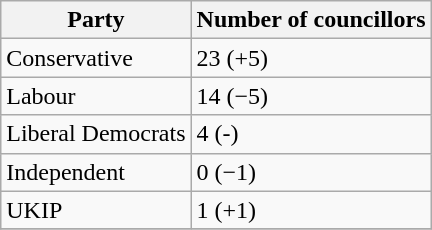<table class="wikitable">
<tr>
<th>Party</th>
<th>Number of councillors</th>
</tr>
<tr>
<td>Conservative</td>
<td>23 (+5)</td>
</tr>
<tr>
<td>Labour</td>
<td>14 (−5)</td>
</tr>
<tr>
<td>Liberal Democrats</td>
<td>4 (-)</td>
</tr>
<tr>
<td>Independent</td>
<td>0 (−1)</td>
</tr>
<tr>
<td>UKIP</td>
<td>1 (+1)</td>
</tr>
<tr>
</tr>
</table>
